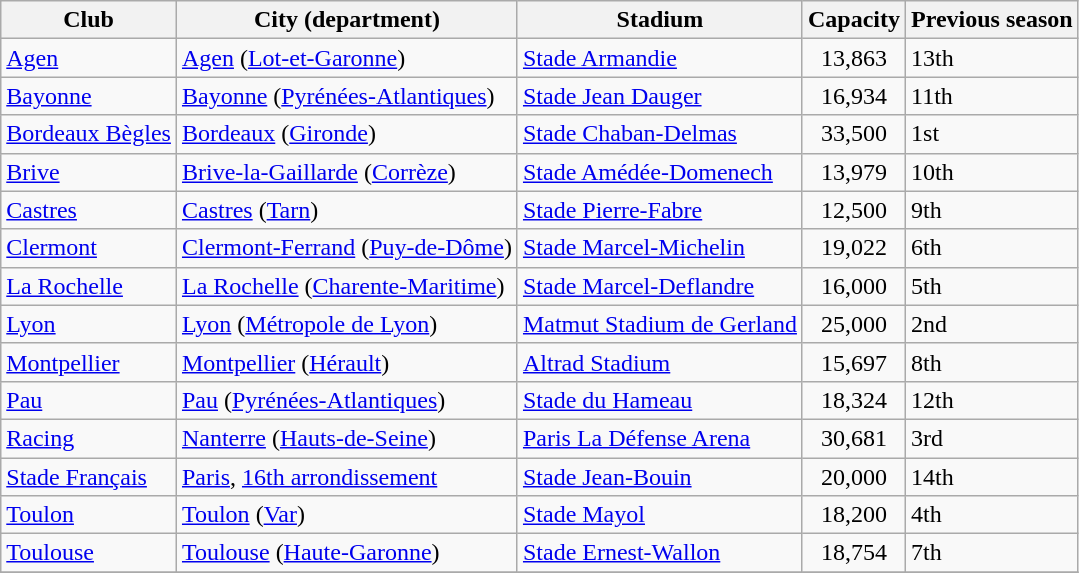<table class="wikitable sortable">
<tr>
<th>Club</th>
<th>City (department)</th>
<th>Stadium</th>
<th>Capacity</th>
<th>Previous season</th>
</tr>
<tr>
<td><a href='#'>Agen</a></td>
<td><a href='#'>Agen</a> (<a href='#'>Lot-et-Garonne</a>)</td>
<td><a href='#'>Stade Armandie</a></td>
<td align=center>13,863</td>
<td>13th</td>
</tr>
<tr>
<td><a href='#'>Bayonne</a></td>
<td><a href='#'>Bayonne</a> (<a href='#'>Pyrénées-Atlantiques</a>)</td>
<td><a href='#'>Stade Jean Dauger</a></td>
<td align=center>16,934</td>
<td>11th</td>
</tr>
<tr>
<td><a href='#'>Bordeaux Bègles</a></td>
<td><a href='#'>Bordeaux</a> (<a href='#'>Gironde</a>)</td>
<td><a href='#'>Stade Chaban-Delmas</a></td>
<td align=center>33,500</td>
<td>1st</td>
</tr>
<tr>
<td><a href='#'>Brive</a></td>
<td><a href='#'>Brive-la-Gaillarde</a> (<a href='#'>Corrèze</a>)</td>
<td><a href='#'>Stade Amédée-Domenech</a></td>
<td align=center>13,979</td>
<td>10th</td>
</tr>
<tr>
<td><a href='#'>Castres</a></td>
<td><a href='#'>Castres</a> (<a href='#'>Tarn</a>)</td>
<td><a href='#'>Stade Pierre-Fabre</a></td>
<td align=center>12,500</td>
<td>9th</td>
</tr>
<tr>
<td><a href='#'>Clermont</a></td>
<td><a href='#'>Clermont-Ferrand</a> (<a href='#'>Puy-de-Dôme</a>)</td>
<td><a href='#'>Stade Marcel-Michelin</a></td>
<td align=center>19,022</td>
<td>6th</td>
</tr>
<tr>
<td><a href='#'>La Rochelle</a></td>
<td><a href='#'>La Rochelle</a> (<a href='#'>Charente-Maritime</a>)</td>
<td><a href='#'>Stade Marcel-Deflandre</a></td>
<td align=center>16,000</td>
<td>5th</td>
</tr>
<tr>
<td><a href='#'>Lyon</a></td>
<td><a href='#'>Lyon</a> (<a href='#'>Métropole de Lyon</a>)</td>
<td><a href='#'>Matmut Stadium de Gerland</a></td>
<td align=center>25,000</td>
<td>2nd</td>
</tr>
<tr>
<td><a href='#'>Montpellier</a></td>
<td><a href='#'>Montpellier</a> (<a href='#'>Hérault</a>)</td>
<td><a href='#'>Altrad Stadium</a></td>
<td align=center>15,697</td>
<td>8th</td>
</tr>
<tr>
<td><a href='#'>Pau</a></td>
<td><a href='#'>Pau</a> (<a href='#'>Pyrénées-Atlantiques</a>)</td>
<td><a href='#'>Stade du Hameau</a></td>
<td align=center>18,324</td>
<td>12th</td>
</tr>
<tr>
<td><a href='#'>Racing</a></td>
<td><a href='#'>Nanterre</a> (<a href='#'>Hauts-de-Seine</a>)</td>
<td><a href='#'>Paris La Défense Arena</a></td>
<td align=center>30,681</td>
<td>3rd</td>
</tr>
<tr>
<td><a href='#'>Stade Français</a></td>
<td><a href='#'>Paris</a>, <a href='#'>16th arrondissement</a></td>
<td><a href='#'>Stade Jean-Bouin</a></td>
<td align=center>20,000</td>
<td>14th</td>
</tr>
<tr>
<td><a href='#'>Toulon</a></td>
<td><a href='#'>Toulon</a> (<a href='#'>Var</a>)</td>
<td><a href='#'>Stade Mayol</a></td>
<td align=center>18,200</td>
<td>4th</td>
</tr>
<tr>
<td><a href='#'>Toulouse</a></td>
<td><a href='#'>Toulouse</a> (<a href='#'>Haute-Garonne</a>)</td>
<td><a href='#'>Stade Ernest-Wallon</a></td>
<td align=center>18,754</td>
<td>7th</td>
</tr>
<tr>
</tr>
</table>
